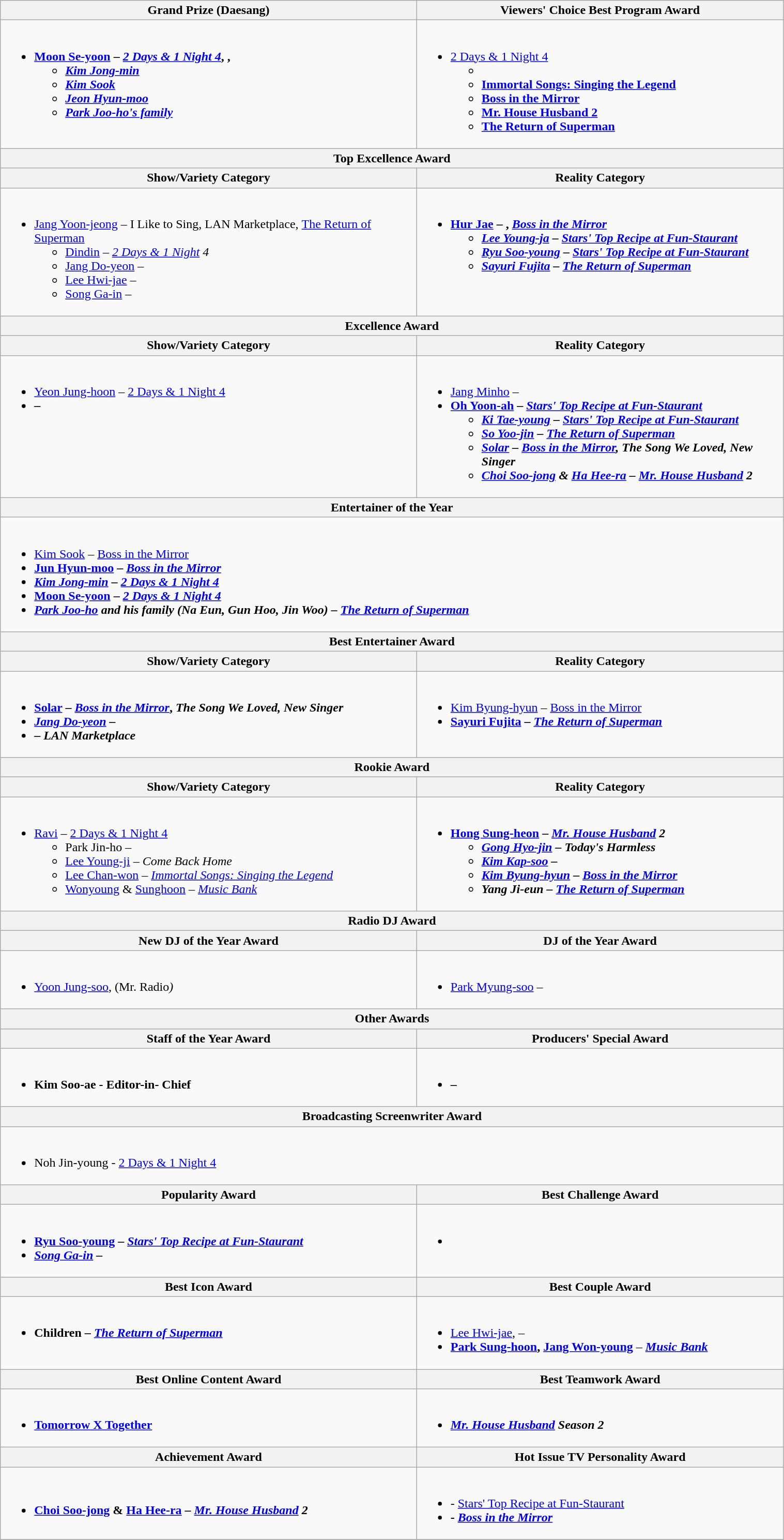<table class="wikitable" style="width:80%">
<tr>
<th scope="col"  width:40%">Grand Prize (Daesang)</th>
<th scope="col"  width:40%">Viewers' Choice Best Program Award</th>
</tr>
<tr>
<td style="vertical-align:top"><br><ul><li><strong><a href='#'>Moon Se-yoon</a> – <em><a href='#'>2 Days & 1 Night 4</a></em>, <em></em>, <em><strong><em><ul><li><a href='#'>Kim Jong-min</a></li><li><a href='#'>Kim Sook</a></li><li><a href='#'>Jeon Hyun-moo</a></li><li><a href='#'>Park Joo-ho's family</a></li></ul></li></ul></td>
<td style="vertical-align:top"><br><ul><li></em></strong><a href='#'>2 Days & 1 Night 4</a><strong><em><ul><li></em><em></li><li></em><a href='#'>Immortal Songs: Singing the Legend</a><em></li><li></em><a href='#'>Boss in the Mirror</a><em></li><li></em><a href='#'>Mr. House Husband 2</a><em></li><li></em><a href='#'>The Return of Superman</a><em></li></ul></li></ul></td>
</tr>
<tr>
<th scope="col" colspan="2">Top Excellence Award</th>
</tr>
<tr>
<th scope="col">Show/Variety Category</th>
<th scope="col">Reality Category</th>
</tr>
<tr>
<td style="vertical-align:top"><br><ul><li></strong><a href='#'>Jang Yoon-jeong</a> – </em>I Like to Sing<em>, </em>LAN Marketplace<em>, </em><a href='#'>The Return of Superman</a></em></strong><ul><li><a href='#'>Dindin</a> – <em><a href='#'>2 Days & 1 Night</a> 4</em></li><li><a href='#'>Jang Do-yeon</a> – <em></em></li><li><a href='#'>Lee Hwi-jae</a> – <em></em></li><li><a href='#'>Song Ga-in</a> – <em></em></li></ul></li></ul></td>
<td style="vertical-align:top"><br><ul><li><strong><a href='#'>Hur Jae</a> – <em></em>, <em><a href='#'>Boss in the Mirror</a><strong><em><ul><li><a href='#'>Lee Young-ja</a> – </em><a href='#'>Stars' Top Recipe at Fun-Staurant</a><em></li><li><a href='#'>Ryu Soo-young</a> – </em><a href='#'>Stars' Top Recipe at Fun-Staurant</a><em></li><li><a href='#'>Sayuri Fujita</a> – </em><a href='#'>The Return of Superman</a><em></li></ul></li></ul></td>
</tr>
<tr>
<th scope="col" colspan="2">Excellence Award</th>
</tr>
<tr>
<th scope="col">Show/Variety Category</th>
<th scope="col">Reality Category</th>
</tr>
<tr>
<td style="vertical-align:top"><br><ul><li></strong><a href='#'>Yeon Jung-hoon</a> – </em><a href='#'>2 Days & 1 Night 4</a></em></strong></li><li><strong> – <em><strong><em></li></ul></td>
<td style="vertical-align:top"><br><ul><li></strong><a href='#'>Jang Minho</a> – </em></em></strong></li><li><strong><a href='#'>Oh Yoon-ah</a> – <em><a href='#'>Stars' Top Recipe at Fun-Staurant</a><strong><em><ul><li><a href='#'>Ki Tae-young</a> – </em><a href='#'>Stars' Top Recipe at Fun-Staurant</a><em></li><li><a href='#'>So Yoo-jin</a> – </em><a href='#'>The Return of Superman</a><em></li><li><a href='#'>Solar</a> – </em><a href='#'>Boss in the Mirror</a><em>, </em>The Song We Loved, New Singer<em></li><li><a href='#'>Choi Soo-jong</a> & <a href='#'>Ha Hee-ra</a>  – </em><a href='#'>Mr. House Husband</a> 2<em></li></ul></li></ul></td>
</tr>
<tr>
<th scope="col" colspan="2">Entertainer of the Year</th>
</tr>
<tr>
<td colspan="2"><br><ul><li></strong><a href='#'>Kim Sook</a> – </em><a href='#'>Boss in the Mirror</a></em></strong></li><li><strong><a href='#'>Jun Hyun-moo</a> – <em><a href='#'>Boss in the Mirror</a><strong><em></li><li></strong><a href='#'>Kim Jong-min</a> – </em><a href='#'>2 Days & 1 Night 4</a></em></strong></li><li><strong><a href='#'>Moon Se-yoon</a> – <em><a href='#'>2 Days & 1 Night 4</a><strong><em></li><li></strong><a href='#'>Park Joo-ho</a> and his family (Na Eun, Gun Hoo, Jin Woo) – </em><a href='#'>The Return of Superman</a></em></strong></li></ul></td>
</tr>
<tr>
<th scope="col" colspan="2">Best Entertainer Award</th>
</tr>
<tr>
<th scope="col">Show/Variety Category</th>
<th scope="col">Reality Category</th>
</tr>
<tr>
<td style="vertical-align:top"><br><ul><li><strong><a href='#'>Solar</a> – <em><a href='#'>Boss in the Mirror</a></em>, <em>The Song We Loved, New Singer<strong><em></li><li></strong><a href='#'>Jang Do-yeon</a> – </em></em></strong></li><li><strong> – <em>LAN Marketplace<strong><em></li></ul></td>
<td style="vertical-align:top"><br><ul><li></strong><a href='#'>Kim Byung-hyun</a> – </em><a href='#'>Boss in the Mirror</a></em></strong></li><li><strong><a href='#'>Sayuri Fujita</a> – <em><a href='#'>The Return of Superman</a><strong><em></li></ul></td>
</tr>
<tr>
<th scope="col" colspan="2">Rookie Award</th>
</tr>
<tr>
<th scope="col">Show/Variety Category</th>
<th scope="col">Reality Category</th>
</tr>
<tr>
<td style="vertical-align:top"><br><ul><li></strong><a href='#'>Ravi</a> – </em><a href='#'>2 Days & 1 Night 4</a></em></strong><ul><li>Park Jin-ho – <em></em></li><li><a href='#'>Lee Young-ji</a> – <em>Come Back Home</em></li><li><a href='#'>Lee Chan-won</a> – <em><a href='#'>Immortal Songs: Singing the Legend</a></em></li><li><a href='#'>Wonyoung</a> & <a href='#'>Sunghoon</a> – <em><a href='#'>Music Bank</a></em></li></ul></li></ul></td>
<td style="vertical-align:top"><br><ul><li><strong><a href='#'>Hong Sung-heon</a> – <em><a href='#'>Mr. House Husband</a> 2<strong><em><ul><li><a href='#'>Gong Hyo-jin</a> – </em>Today's Harmless<em></li><li><a href='#'>Kim Kap-soo</a> – </em><em></li><li><a href='#'>Kim Byung-hyun</a> – </em><a href='#'>Boss in the Mirror</a><em></li><li>Yang Ji-eun – </em><a href='#'>The Return of Superman</a><em></li></ul></li></ul></td>
</tr>
<tr>
<th scope="col" colspan="2">Radio DJ Award</th>
</tr>
<tr>
<th scope="col">New DJ of the Year Award</th>
<th scope="col">DJ of the Year Award</th>
</tr>
<tr>
<td><br><ul><li></strong><a href='#'>Yoon Jung-soo</a>,  (</em>Mr. Radio<em>)<strong></li></ul></td>
<td><br><ul><li></strong><a href='#'>Park Myung-soo</a> – </em></em></strong></li></ul></td>
</tr>
<tr>
<th scope="col" colspan="2">Other Awards</th>
</tr>
<tr>
<th scope="col">Staff of the Year Award</th>
<th scope="col">Producers' Special Award</th>
</tr>
<tr>
<td style="vertical-align:top"><br><ul><li><strong>Kim Soo-ae - Editor-in- Chief</strong></li></ul></td>
<td style="vertical-align:top"><br><ul><li><strong> – <em><strong><em></li></ul></td>
</tr>
<tr>
<th scope="col" colspan=2>Broadcasting Screenwriter Award</th>
</tr>
<tr>
<td style="vertical-align:top" colspan=2><br><ul><li></strong>Noh Jin-young - </em><a href='#'>2 Days & 1 Night 4</a></em></strong></li></ul></td>
</tr>
<tr>
<th scope="col">Popularity Award</th>
<th scope="col">Best Challenge Award</th>
</tr>
<tr>
<td style="vertical-align:top"><br><ul><li><strong><a href='#'>Ryu Soo-young</a> – <em><a href='#'>Stars' Top Recipe at Fun-Staurant</a><strong><em></li><li></strong><a href='#'>Song Ga-in</a> – </em></em></strong></li></ul></td>
<td style="vertical-align:top"><br><ul><li><strong><em></em></strong></li></ul></td>
</tr>
<tr>
<th scope="col">Best Icon Award</th>
<th scope="col">Best Couple Award</th>
</tr>
<tr>
<td style="vertical-align:top"><br><ul><li><strong>Children – <em><a href='#'>The Return of Superman</a><strong><em></li></ul></td>
<td><br><ul><li></strong><a href='#'>Lee Hwi-jae</a>,  – </em></em></strong></li><li><strong><a href='#'>Park Sung-hoon</a>, <a href='#'>Jang Won-young</a></strong> – <strong><em><a href='#'>Music Bank</a></em></strong></li></ul></td>
</tr>
<tr>
<th scope="col">Best Online Content Award</th>
<th scope="col">Best Teamwork Award</th>
</tr>
<tr>
<td><br><ul><li><strong><a href='#'>Tomorrow X Together</a></strong></li></ul></td>
<td><br><ul><li><strong><em><a href='#'>Mr. House Husband</a> Season 2</em></strong></li></ul></td>
</tr>
<tr>
<th scope="col">Achievement Award</th>
<th scope="col">Hot Issue TV Personality Award</th>
</tr>
<tr>
<td><br><ul><li><strong><a href='#'>Choi Soo-jong</a> & <a href='#'>Ha Hee-ra</a>  – <em><a href='#'>Mr. House Husband</a> 2<strong><em></li></ul></td>
<td><br><ul><li></strong> - </em><a href='#'>Stars' Top Recipe at Fun-Staurant</a></em></strong></li><li><strong> - <em><a href='#'>Boss in the Mirror</a><strong><em></li></ul></td>
</tr>
<tr>
</tr>
</table>
